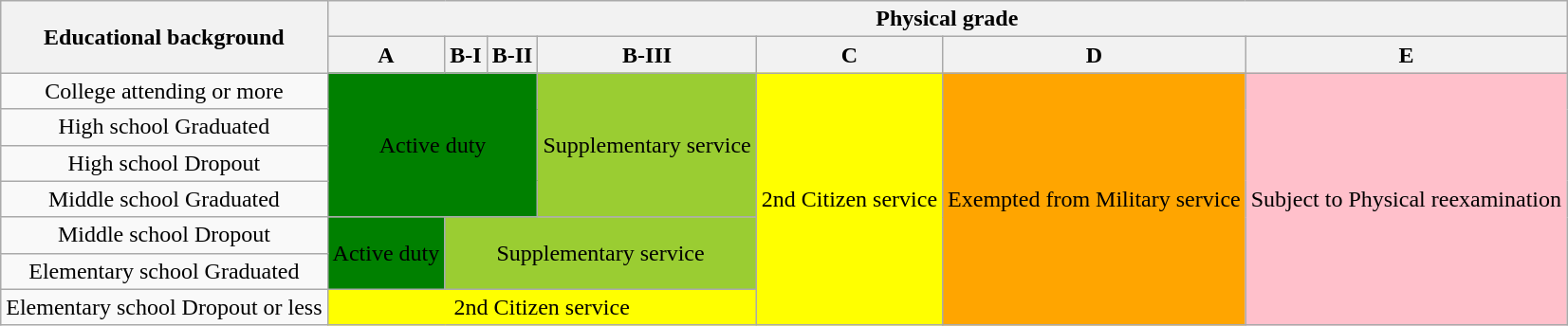<table class="wikitable">
<tr>
<th rowspan="2">Educational background</th>
<th colspan="7">Physical grade</th>
</tr>
<tr>
<th>A</th>
<th>B-I</th>
<th>B-II</th>
<th>B-III</th>
<th>C</th>
<th>D</th>
<th>E</th>
</tr>
<tr>
<td div style="text-align:center">College attending or more</td>
<td colspan="3" rowspan="4" div style="background:green; text-align:center;">Active duty</td>
<td rowspan="4" div style="background:yellowgreen; text-align:center;">Supplementary service</td>
<td rowspan="7" div style="background:yellow; text-align:center;">2nd Citizen service</td>
<td rowspan="7" div style="background:orange; text-align:center;">Exempted from Military service</td>
<td rowspan="7" div style="background:pink; text-align:center;">Subject to Physical reexamination</td>
</tr>
<tr>
<td div style="text-align:center">High school Graduated</td>
</tr>
<tr>
<td div style="text-align:center">High school Dropout</td>
</tr>
<tr>
<td div style="text-align:center">Middle school Graduated</td>
</tr>
<tr>
<td div style="text-align:center">Middle school Dropout</td>
<td rowspan="2" div style="background:green; text-align:center;">Active duty</td>
<td colspan="3" rowspan="2" div style="background:yellowgreen; text-align:center;">Supplementary service</td>
</tr>
<tr>
<td div style="text-align:center">Elementary school Graduated</td>
</tr>
<tr>
<td div style="text-align:center">Elementary school Dropout or less</td>
<td colspan="4" div style="background:yellow; text-align:center;">2nd Citizen service</td>
</tr>
</table>
